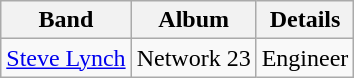<table class="wikitable" border="1">
<tr>
<th>Band</th>
<th>Album</th>
<th>Details</th>
</tr>
<tr>
<td><a href='#'>Steve Lynch</a></td>
<td>Network 23</td>
<td>Engineer</td>
</tr>
</table>
